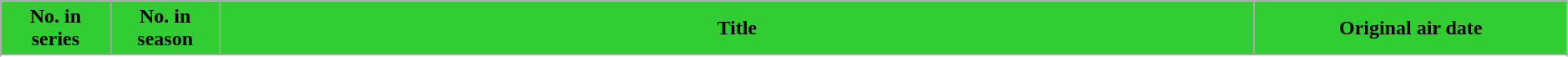<table class="wikitable plainrowheaders" style="width:99%;">
<tr>
<th scope="col" style="background-color: #32CD32; color: #000000;" width=7%>No. in<br>series</th>
<th scope="col" style="background-color: #32CD32; color: #000000;" width=7%>No. in<br>season</th>
<th scope="col" style="background-color: #32CD32; color: #000000;">Title</th>
<th scope="col" style="background-color: #32CD32; color: #000000;" width=20%>Original air date</th>
</tr>
<tr>
</tr>
<tr>
</tr>
</table>
